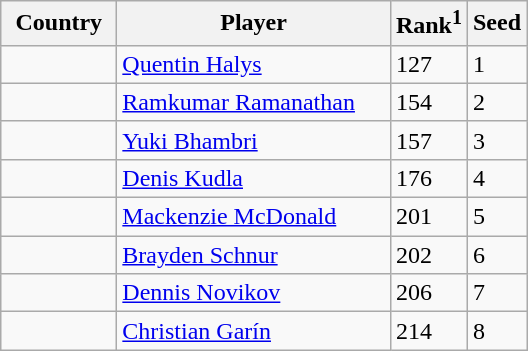<table class="sortable wikitable">
<tr>
<th width="70">Country</th>
<th width="175">Player</th>
<th>Rank<sup>1</sup></th>
<th>Seed</th>
</tr>
<tr>
<td></td>
<td><a href='#'>Quentin Halys</a></td>
<td>127</td>
<td>1</td>
</tr>
<tr>
<td></td>
<td><a href='#'>Ramkumar Ramanathan</a></td>
<td>154</td>
<td>2</td>
</tr>
<tr>
<td></td>
<td><a href='#'>Yuki Bhambri</a></td>
<td>157</td>
<td>3</td>
</tr>
<tr>
<td></td>
<td><a href='#'>Denis Kudla</a></td>
<td>176</td>
<td>4</td>
</tr>
<tr>
<td></td>
<td><a href='#'>Mackenzie McDonald</a></td>
<td>201</td>
<td>5</td>
</tr>
<tr>
<td></td>
<td><a href='#'>Brayden Schnur</a></td>
<td>202</td>
<td>6</td>
</tr>
<tr>
<td></td>
<td><a href='#'>Dennis Novikov</a></td>
<td>206</td>
<td>7</td>
</tr>
<tr>
<td></td>
<td><a href='#'>Christian Garín</a></td>
<td>214</td>
<td>8</td>
</tr>
</table>
